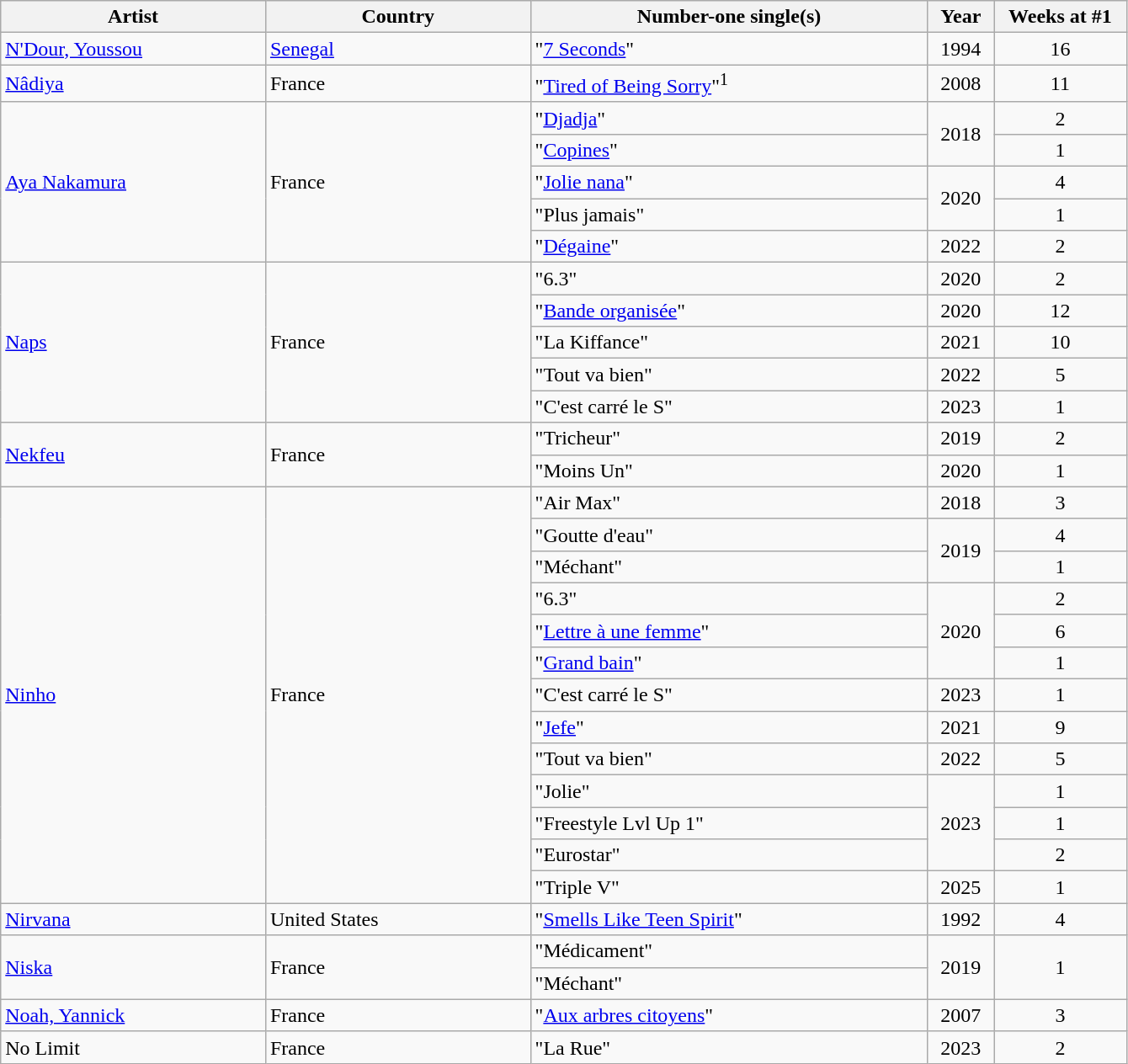<table class="wikitable">
<tr>
<th width="20%">Artist</th>
<th width="20%">Country</th>
<th width="30%">Number-one single(s)</th>
<th width="5%">Year</th>
<th width="10%">Weeks at #1</th>
</tr>
<tr>
<td><a href='#'>N'Dour, Youssou</a></td>
<td><a href='#'>Senegal</a></td>
<td>"<a href='#'>7 Seconds</a>"</td>
<td align=center>1994</td>
<td align=center>16</td>
</tr>
<tr>
<td><a href='#'>Nâdiya</a></td>
<td>France</td>
<td>"<a href='#'>Tired of Being Sorry</a>"<sup>1</sup></td>
<td align=center>2008</td>
<td align=center>11</td>
</tr>
<tr>
<td rowspan="5"><a href='#'>Aya Nakamura</a></td>
<td rowspan="5">France</td>
<td>"<a href='#'>Djadja</a>"</td>
<td align=center rowspan=2>2018</td>
<td align=center>2</td>
</tr>
<tr>
<td>"<a href='#'>Copines</a>"</td>
<td align=center>1</td>
</tr>
<tr>
<td>"<a href='#'>Jolie nana</a>"</td>
<td align=center rowspan="2">2020</td>
<td align=center>4</td>
</tr>
<tr>
<td>"Plus jamais"</td>
<td align=center>1</td>
</tr>
<tr>
<td>"<a href='#'>Dégaine</a>"</td>
<td align=center>2022</td>
<td align=center>2</td>
</tr>
<tr>
<td rowspan="5"><a href='#'>Naps</a></td>
<td rowspan="5">France</td>
<td>"6.3"</td>
<td align=center>2020</td>
<td align=center>2</td>
</tr>
<tr>
<td>"<a href='#'>Bande organisée</a>"</td>
<td align=center>2020</td>
<td align=center>12</td>
</tr>
<tr>
<td>"La Kiffance"</td>
<td align=center>2021</td>
<td align=center>10</td>
</tr>
<tr>
<td>"Tout va bien"</td>
<td align=center>2022</td>
<td align=center>5</td>
</tr>
<tr>
<td>"C'est carré le S"</td>
<td align=center>2023</td>
<td align=center>1</td>
</tr>
<tr>
<td rowspan="2"><a href='#'>Nekfeu</a></td>
<td rowspan="2">France</td>
<td>"Tricheur"</td>
<td align=center>2019</td>
<td align=center>2</td>
</tr>
<tr>
<td>"Moins Un"</td>
<td align=center>2020</td>
<td align=center>1</td>
</tr>
<tr>
<td rowspan="13"><a href='#'>Ninho</a></td>
<td rowspan="13">France</td>
<td>"Air Max"</td>
<td align=center>2018</td>
<td align=center>3</td>
</tr>
<tr>
<td>"Goutte d'eau"</td>
<td rowspan="2" align=center>2019</td>
<td align=center>4</td>
</tr>
<tr>
<td>"Méchant"</td>
<td align=center>1</td>
</tr>
<tr>
<td>"6.3"</td>
<td rowspan="3" align=center>2020</td>
<td align=center>2</td>
</tr>
<tr>
<td>"<a href='#'>Lettre à une femme</a>"</td>
<td align=center>6</td>
</tr>
<tr>
<td>"<a href='#'>Grand bain</a>"</td>
<td align=center>1</td>
</tr>
<tr>
<td>"C'est carré le S"</td>
<td align=center>2023</td>
<td align=center>1</td>
</tr>
<tr>
<td>"<a href='#'>Jefe</a>"</td>
<td align=center>2021</td>
<td align=center>9</td>
</tr>
<tr>
<td>"Tout va bien"</td>
<td align=center>2022</td>
<td align=center>5</td>
</tr>
<tr>
<td>"Jolie"</td>
<td align=center rowspan=3>2023</td>
<td align=center>1</td>
</tr>
<tr>
<td>"Freestyle Lvl Up 1"</td>
<td align=center>1</td>
</tr>
<tr>
<td>"Eurostar"</td>
<td align=center>2</td>
</tr>
<tr>
<td>"Triple V"</td>
<td align=center>2025</td>
<td align=center>1</td>
</tr>
<tr>
<td><a href='#'>Nirvana</a></td>
<td>United States</td>
<td>"<a href='#'>Smells Like Teen Spirit</a>"</td>
<td align=center>1992</td>
<td align=center>4</td>
</tr>
<tr>
<td rowspan="2"><a href='#'>Niska</a></td>
<td rowspan="2">France</td>
<td>"Médicament"</td>
<td rowspan="2" align=center>2019</td>
<td rowspan="2" align=center>1</td>
</tr>
<tr>
<td>"Méchant"</td>
</tr>
<tr>
<td><a href='#'>Noah, Yannick</a></td>
<td>France</td>
<td>"<a href='#'>Aux arbres citoyens</a>"</td>
<td align=center>2007</td>
<td align=center>3</td>
</tr>
<tr>
<td>No Limit</td>
<td>France</td>
<td>"La Rue"</td>
<td align=center>2023</td>
<td align=center>2</td>
</tr>
</table>
